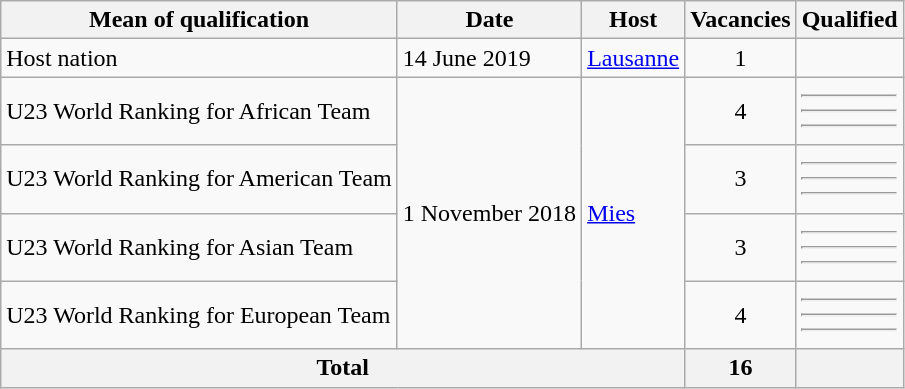<table class="wikitable">
<tr>
<th>Mean of qualification</th>
<th>Date</th>
<th>Host</th>
<th>Vacancies</th>
<th>Qualified</th>
</tr>
<tr>
<td>Host nation</td>
<td>14 June 2019</td>
<td> <a href='#'>Lausanne</a></td>
<td style="text-align:center;">1</td>
<td></td>
</tr>
<tr>
<td>U23 World Ranking for African Team</td>
<td rowspan="4">1 November 2018</td>
<td rowspan="4"> <a href='#'>Mies</a></td>
<td style="text-align:center;">4</td>
<td><hr><hr><hr></td>
</tr>
<tr>
<td>U23 World Ranking for American Team</td>
<td style="text-align:center;">3</td>
<td><hr><hr><hr></td>
</tr>
<tr>
<td>U23 World Ranking for Asian Team</td>
<td style="text-align:center;">3</td>
<td><hr><hr><hr></td>
</tr>
<tr>
<td>U23 World Ranking for European Team</td>
<td style="text-align:center;">4</td>
<td><hr><hr><hr></td>
</tr>
<tr>
<th colspan="3">Total</th>
<th>16</th>
<th></th>
</tr>
</table>
